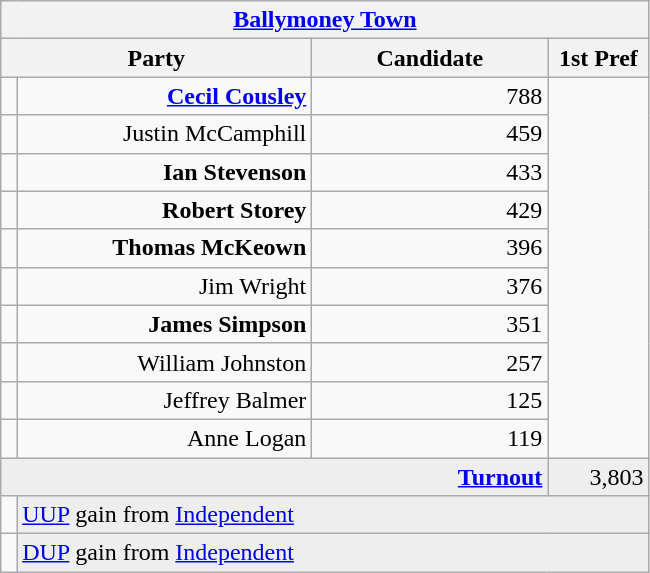<table class="wikitable">
<tr>
<th colspan="4" align="center"><a href='#'>Ballymoney Town</a></th>
</tr>
<tr>
<th colspan="2" align="center" width=200>Party</th>
<th width=150>Candidate</th>
<th width=60>1st Pref</th>
</tr>
<tr>
<td></td>
<td align="right"><strong><a href='#'>Cecil Cousley</a></strong></td>
<td align="right">788</td>
</tr>
<tr>
<td></td>
<td align="right">Justin McCamphill</td>
<td align="right">459</td>
</tr>
<tr>
<td></td>
<td align="right"><strong>Ian Stevenson</strong></td>
<td align="right">433</td>
</tr>
<tr>
<td></td>
<td align="right"><strong>Robert Storey</strong></td>
<td align="right">429</td>
</tr>
<tr>
<td></td>
<td align="right"><strong>Thomas McKeown</strong></td>
<td align="right">396</td>
</tr>
<tr>
<td></td>
<td align="right">Jim Wright</td>
<td align="right">376</td>
</tr>
<tr>
<td></td>
<td align="right"><strong>James Simpson</strong></td>
<td align="right">351</td>
</tr>
<tr>
<td></td>
<td align="right">William Johnston</td>
<td align="right">257</td>
</tr>
<tr>
<td></td>
<td align="right">Jeffrey Balmer</td>
<td align="right">125</td>
</tr>
<tr>
<td></td>
<td align="right">Anne Logan</td>
<td align="right">119</td>
</tr>
<tr bgcolor="EEEEEE">
<td colspan=3 align="right"><strong><a href='#'>Turnout</a></strong></td>
<td align="right">3,803</td>
</tr>
<tr>
<td bgcolor=></td>
<td colspan=3 bgcolor="EEEEEE"><a href='#'>UUP</a> gain from <a href='#'>Independent</a></td>
</tr>
<tr>
<td bgcolor=></td>
<td colspan=3 bgcolor="EEEEEE"><a href='#'>DUP</a> gain from <a href='#'>Independent</a></td>
</tr>
</table>
